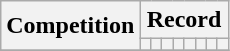<table class="wikitable" style="text-align: center">
<tr>
<th rowspan=2>Competition</th>
<th colspan=8>Record</th>
</tr>
<tr>
<th></th>
<th></th>
<th></th>
<th></th>
<th></th>
<th></th>
<th></th>
<th></th>
</tr>
<tr>
</tr>
</table>
